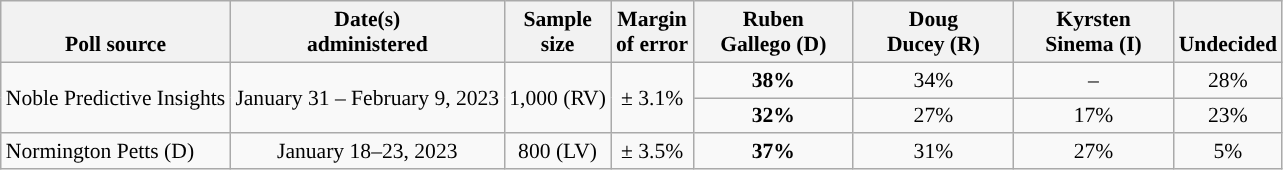<table class="wikitable" style="font-size:90%;text-align:center;">
<tr style="vertical-align:bottom">
<th>Poll source</th>
<th>Date(s)<br>administered</th>
<th>Sample<br>size</th>
<th>Margin<br>of error</th>
<th style="width:100px;">Ruben<br>Gallego (D)</th>
<th style="width:100px;">Doug<br>Ducey (R)</th>
<th style="width:100px;">Kyrsten<br>Sinema (I)</th>
<th>Undecided</th>
</tr>
<tr>
<td rowspan=2 style="text-align:left">Noble Predictive Insights</td>
<td rowspan=2>January 31 – February 9, 2023</td>
<td rowspan=2>1,000 (RV)</td>
<td rowspan=2>± 3.1%</td>
<td><strong>38%</strong></td>
<td>34%</td>
<td>–</td>
<td>28%</td>
</tr>
<tr>
<td><strong>32%</strong></td>
<td>27%</td>
<td>17%</td>
<td>23%</td>
</tr>
<tr>
<td style="text-align:left">Normington Petts (D)</td>
<td>January 18–23, 2023</td>
<td>800 (LV)</td>
<td>± 3.5%</td>
<td><strong>37%</strong></td>
<td>31%</td>
<td>27%</td>
<td>5%</td>
</tr>
</table>
